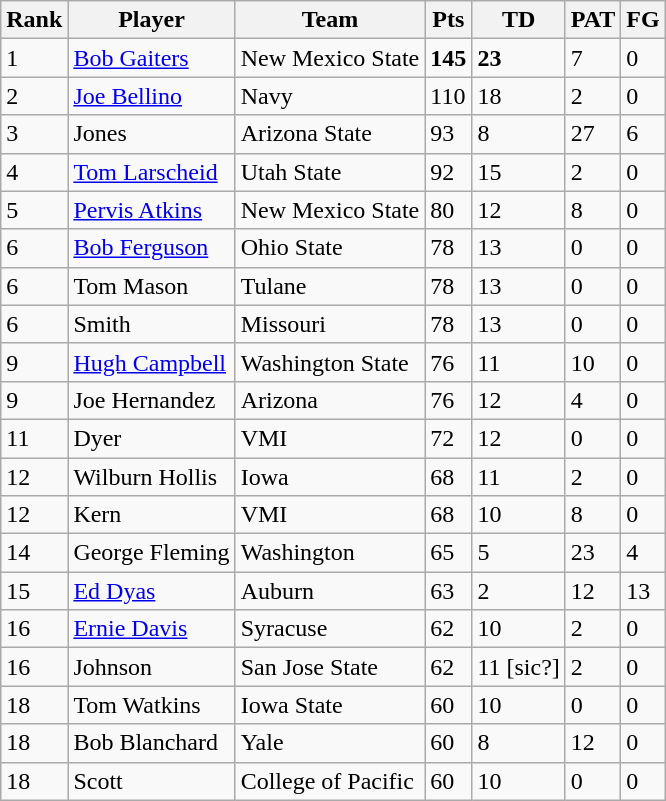<table class="wikitable sortable">
<tr>
<th>Rank</th>
<th>Player</th>
<th>Team</th>
<th>Pts</th>
<th>TD</th>
<th>PAT</th>
<th>FG</th>
</tr>
<tr>
<td>1</td>
<td><a href='#'>Bob Gaiters</a></td>
<td>New Mexico State</td>
<td><strong>145</strong></td>
<td><strong>23</strong></td>
<td>7</td>
<td>0</td>
</tr>
<tr>
<td>2</td>
<td><a href='#'>Joe Bellino</a></td>
<td>Navy</td>
<td>110</td>
<td>18</td>
<td>2</td>
<td>0</td>
</tr>
<tr>
<td>3</td>
<td>Jones</td>
<td>Arizona State</td>
<td>93</td>
<td>8</td>
<td>27</td>
<td>6</td>
</tr>
<tr>
<td>4</td>
<td><a href='#'>Tom Larscheid</a></td>
<td>Utah State</td>
<td>92</td>
<td>15</td>
<td>2</td>
<td>0</td>
</tr>
<tr>
<td>5</td>
<td><a href='#'>Pervis Atkins</a></td>
<td>New Mexico State</td>
<td>80</td>
<td>12</td>
<td>8</td>
<td>0</td>
</tr>
<tr>
<td>6</td>
<td><a href='#'>Bob Ferguson</a></td>
<td>Ohio State</td>
<td>78</td>
<td>13</td>
<td>0</td>
<td>0</td>
</tr>
<tr>
<td>6</td>
<td>Tom Mason</td>
<td>Tulane</td>
<td>78</td>
<td>13</td>
<td>0</td>
<td>0</td>
</tr>
<tr>
<td>6</td>
<td>Smith</td>
<td>Missouri</td>
<td>78</td>
<td>13</td>
<td>0</td>
<td>0</td>
</tr>
<tr>
<td>9</td>
<td><a href='#'>Hugh Campbell</a></td>
<td>Washington State</td>
<td>76</td>
<td>11</td>
<td>10</td>
<td>0</td>
</tr>
<tr>
<td>9</td>
<td>Joe Hernandez</td>
<td>Arizona</td>
<td>76</td>
<td>12</td>
<td>4</td>
<td>0</td>
</tr>
<tr>
<td>11</td>
<td>Dyer</td>
<td>VMI</td>
<td>72</td>
<td>12</td>
<td>0</td>
<td>0</td>
</tr>
<tr>
<td>12</td>
<td>Wilburn Hollis</td>
<td>Iowa</td>
<td>68</td>
<td>11</td>
<td>2</td>
<td>0</td>
</tr>
<tr>
<td>12</td>
<td>Kern</td>
<td>VMI</td>
<td>68</td>
<td>10</td>
<td>8</td>
<td>0</td>
</tr>
<tr>
<td>14</td>
<td>George Fleming</td>
<td>Washington</td>
<td>65</td>
<td>5</td>
<td>23</td>
<td>4</td>
</tr>
<tr>
<td>15</td>
<td><a href='#'>Ed Dyas</a></td>
<td>Auburn</td>
<td>63</td>
<td>2</td>
<td>12</td>
<td>13</td>
</tr>
<tr>
<td>16</td>
<td><a href='#'>Ernie Davis</a></td>
<td>Syracuse</td>
<td>62</td>
<td>10</td>
<td>2</td>
<td>0</td>
</tr>
<tr>
<td>16</td>
<td>Johnson</td>
<td>San Jose State</td>
<td>62</td>
<td>11 [sic?]</td>
<td>2</td>
<td>0</td>
</tr>
<tr>
<td>18</td>
<td>Tom Watkins</td>
<td>Iowa State</td>
<td>60</td>
<td>10</td>
<td>0</td>
<td>0</td>
</tr>
<tr>
<td>18</td>
<td>Bob Blanchard</td>
<td>Yale</td>
<td>60</td>
<td>8</td>
<td>12</td>
<td>0</td>
</tr>
<tr>
<td>18</td>
<td>Scott</td>
<td>College of Pacific</td>
<td>60</td>
<td>10</td>
<td>0</td>
<td>0</td>
</tr>
</table>
